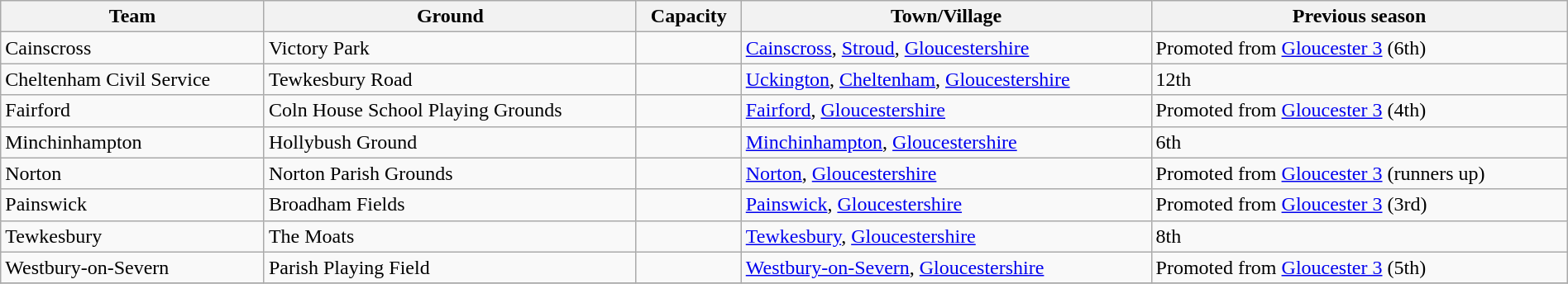<table class="wikitable sortable" width=100%>
<tr>
<th>Team</th>
<th>Ground</th>
<th>Capacity</th>
<th>Town/Village</th>
<th>Previous season</th>
</tr>
<tr>
<td>Cainscross</td>
<td>Victory Park</td>
<td></td>
<td><a href='#'>Cainscross</a>, <a href='#'>Stroud</a>, <a href='#'>Gloucestershire</a></td>
<td>Promoted from <a href='#'>Gloucester 3</a> (6th)</td>
</tr>
<tr>
<td>Cheltenham Civil Service</td>
<td>Tewkesbury Road</td>
<td></td>
<td><a href='#'>Uckington</a>, <a href='#'>Cheltenham</a>, <a href='#'>Gloucestershire</a></td>
<td>12th</td>
</tr>
<tr>
<td>Fairford</td>
<td>Coln House School Playing Grounds</td>
<td></td>
<td><a href='#'>Fairford</a>, <a href='#'>Gloucestershire</a></td>
<td>Promoted from <a href='#'>Gloucester 3</a> (4th)</td>
</tr>
<tr>
<td>Minchinhampton</td>
<td>Hollybush Ground</td>
<td></td>
<td><a href='#'>Minchinhampton</a>, <a href='#'>Gloucestershire</a></td>
<td>6th</td>
</tr>
<tr>
<td>Norton</td>
<td>Norton Parish Grounds</td>
<td></td>
<td><a href='#'>Norton</a>, <a href='#'>Gloucestershire</a></td>
<td>Promoted from <a href='#'>Gloucester 3</a> (runners up)</td>
</tr>
<tr>
<td>Painswick</td>
<td>Broadham Fields</td>
<td></td>
<td><a href='#'>Painswick</a>, <a href='#'>Gloucestershire</a></td>
<td>Promoted from <a href='#'>Gloucester 3</a> (3rd)</td>
</tr>
<tr>
<td>Tewkesbury</td>
<td>The Moats</td>
<td></td>
<td><a href='#'>Tewkesbury</a>, <a href='#'>Gloucestershire</a></td>
<td>8th</td>
</tr>
<tr>
<td>Westbury-on-Severn</td>
<td>Parish Playing Field</td>
<td></td>
<td><a href='#'>Westbury-on-Severn</a>, <a href='#'>Gloucestershire</a></td>
<td>Promoted from <a href='#'>Gloucester 3</a> (5th)</td>
</tr>
<tr>
</tr>
</table>
